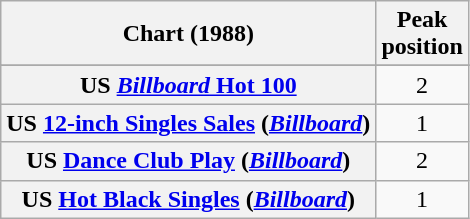<table class="wikitable sortable plainrowheaders" style="text-align:center">
<tr>
<th>Chart (1988)</th>
<th>Peak<br>position</th>
</tr>
<tr>
</tr>
<tr>
</tr>
<tr>
</tr>
<tr>
</tr>
<tr>
</tr>
<tr>
<th scope="row">US <a href='#'><em>Billboard</em> Hot 100</a></th>
<td>2</td>
</tr>
<tr>
<th scope="row">US <a href='#'>12-inch Singles Sales</a> (<em><a href='#'>Billboard</a></em>)</th>
<td>1</td>
</tr>
<tr>
<th scope="row">US <a href='#'>Dance Club Play</a> (<em><a href='#'>Billboard</a></em>)</th>
<td>2</td>
</tr>
<tr>
<th scope="row">US <a href='#'>Hot Black Singles</a> (<em><a href='#'>Billboard</a></em>)</th>
<td>1</td>
</tr>
</table>
